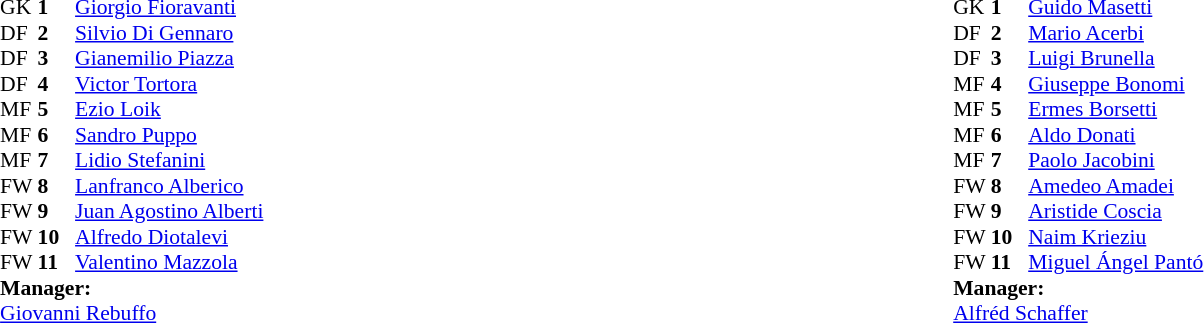<table width="100%">
<tr>
<td valign="top" width="50%"><br><table style="font-size: 90%" cellspacing="0" cellpadding="0" align=center>
<tr>
<th width="25"></th>
<th width="25"></th>
</tr>
<tr>
<td>GK</td>
<td><strong>1</strong></td>
<td> <a href='#'>Giorgio Fioravanti</a></td>
</tr>
<tr>
<td>DF</td>
<td><strong>2</strong></td>
<td> <a href='#'>Silvio Di Gennaro</a></td>
</tr>
<tr>
<td>DF</td>
<td><strong>3</strong></td>
<td> <a href='#'>Gianemilio Piazza</a></td>
</tr>
<tr>
<td>DF</td>
<td><strong>4</strong></td>
<td> <a href='#'>Victor Tortora</a></td>
</tr>
<tr>
<td>MF</td>
<td><strong>5</strong></td>
<td> <a href='#'>Ezio Loik</a></td>
</tr>
<tr>
<td>MF</td>
<td><strong>6</strong></td>
<td> <a href='#'>Sandro Puppo</a></td>
</tr>
<tr>
<td>MF</td>
<td><strong>7</strong></td>
<td> <a href='#'>Lidio Stefanini</a></td>
</tr>
<tr>
<td>FW</td>
<td><strong>8</strong></td>
<td> <a href='#'>Lanfranco Alberico</a></td>
</tr>
<tr>
<td>FW</td>
<td><strong>9</strong></td>
<td> <a href='#'>Juan Agostino Alberti</a></td>
</tr>
<tr>
<td>FW</td>
<td><strong>10</strong></td>
<td> <a href='#'>Alfredo Diotalevi</a></td>
</tr>
<tr>
<td>FW</td>
<td><strong>11</strong></td>
<td> <a href='#'>Valentino Mazzola</a></td>
</tr>
<tr>
<td colspan=4><strong>Manager:</strong></td>
</tr>
<tr>
<td colspan="4"> <a href='#'>Giovanni Rebuffo</a></td>
</tr>
</table>
</td>
<td valign="top" width="50%"><br><table style="font-size: 90%" cellspacing="0" cellpadding="0" align=center>
<tr>
<td colspan="4"></td>
</tr>
<tr>
<th width="25"></th>
<th width="25"></th>
</tr>
<tr>
<td>GK</td>
<td><strong>1</strong></td>
<td> <a href='#'>Guido Masetti</a></td>
</tr>
<tr>
<td>DF</td>
<td><strong>2</strong></td>
<td> <a href='#'>Mario Acerbi</a></td>
</tr>
<tr>
<td>DF</td>
<td><strong>3</strong></td>
<td> <a href='#'>Luigi Brunella</a></td>
</tr>
<tr>
<td>MF</td>
<td><strong>4</strong></td>
<td> <a href='#'>Giuseppe Bonomi</a></td>
</tr>
<tr>
<td>MF</td>
<td><strong>5</strong></td>
<td> <a href='#'>Ermes Borsetti</a></td>
</tr>
<tr>
<td>MF</td>
<td><strong>6</strong></td>
<td> <a href='#'>Aldo Donati</a></td>
</tr>
<tr>
<td>MF</td>
<td><strong>7</strong></td>
<td> <a href='#'>Paolo Jacobini</a></td>
</tr>
<tr>
<td>FW</td>
<td><strong>8</strong></td>
<td> <a href='#'>Amedeo Amadei</a></td>
</tr>
<tr>
<td>FW</td>
<td><strong>9</strong></td>
<td> <a href='#'>Aristide Coscia</a></td>
</tr>
<tr>
<td>FW</td>
<td><strong>10</strong></td>
<td> <a href='#'>Naim Krieziu</a></td>
</tr>
<tr>
<td>FW</td>
<td><strong>11</strong></td>
<td>  <a href='#'>Miguel Ángel Pantó</a></td>
</tr>
<tr>
<td colspan=4><strong>Manager:</strong></td>
</tr>
<tr>
<td colspan="4"> <a href='#'>Alfréd Schaffer</a></td>
</tr>
</table>
</td>
</tr>
</table>
